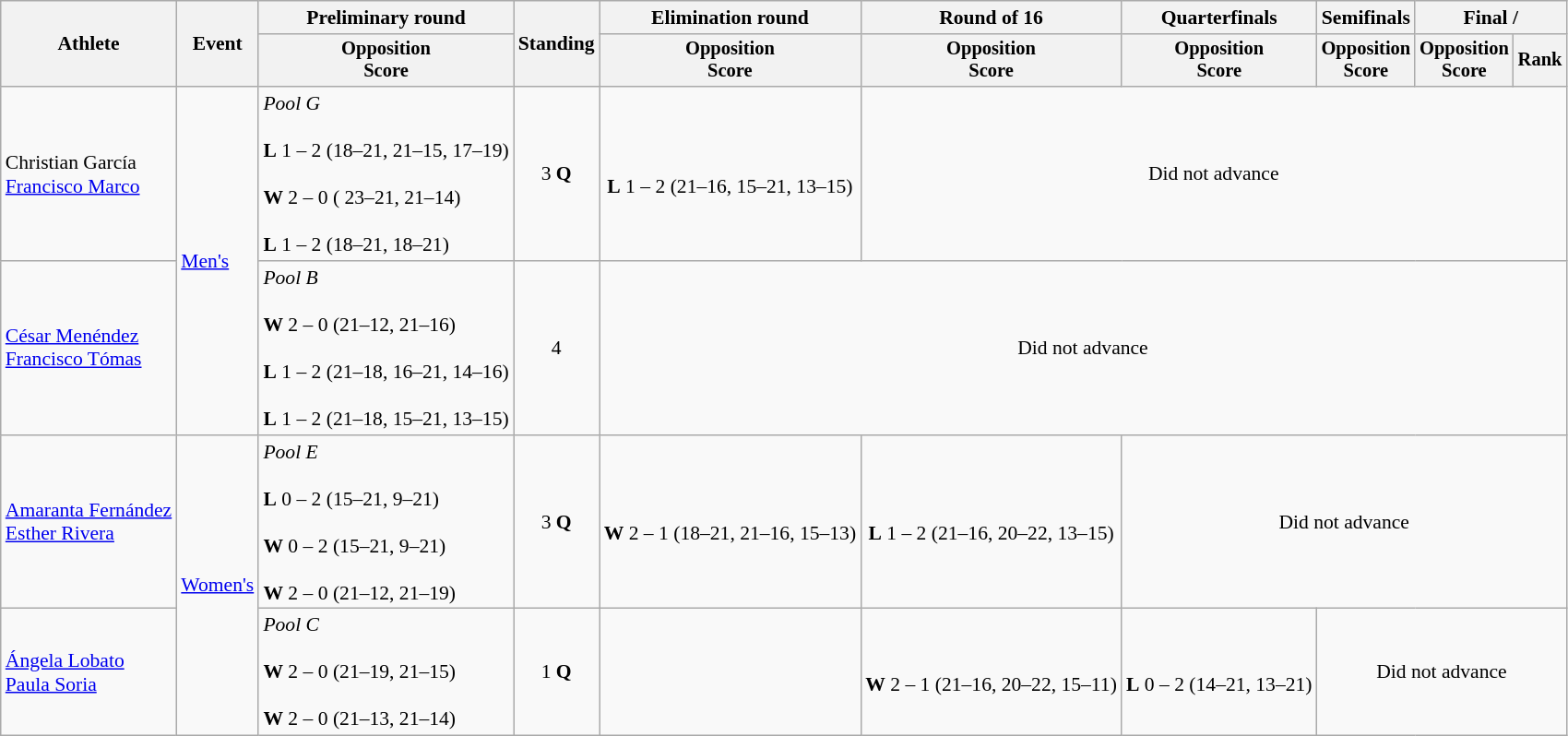<table class=wikitable style="font-size:90%">
<tr>
<th rowspan="2">Athlete</th>
<th rowspan="2">Event</th>
<th>Preliminary round</th>
<th rowspan="2">Standing</th>
<th>Elimination round</th>
<th>Round of 16</th>
<th>Quarterfinals</th>
<th>Semifinals</th>
<th colspan=2>Final / </th>
</tr>
<tr style="font-size:95%">
<th>Opposition<br>Score</th>
<th>Opposition<br>Score</th>
<th>Opposition<br>Score</th>
<th>Opposition<br>Score</th>
<th>Opposition<br>Score</th>
<th>Opposition<br>Score</th>
<th>Rank</th>
</tr>
<tr align=center>
<td align=left>Christian García<br><a href='#'>Francisco Marco</a></td>
<td align=left rowspan=2><a href='#'>Men's</a></td>
<td align=left><em>Pool G</em><br><br><strong>L</strong> 1 – 2 (18–21, 21–15, 17–19)<br><br><strong>W</strong> 2 – 0 ( 23–21, 21–14)<br><br><strong>L</strong> 1 – 2 (18–21, 18–21)</td>
<td>3 <strong>Q</strong></td>
<td><br><strong>L</strong> 1 – 2 (21–16, 15–21, 13–15)</td>
<td colspan=5>Did not advance</td>
</tr>
<tr align=center>
<td align=left><a href='#'>César Menéndez</a><br><a href='#'>Francisco Tómas</a></td>
<td align=left><em>Pool B</em><br><br><strong>W</strong> 2 – 0 (21–12, 21–16)<br><br><strong>L</strong> 1 – 2 (21–18, 16–21, 14–16)<br><br><strong>L</strong> 1 – 2 (21–18, 15–21, 13–15)</td>
<td>4</td>
<td colspan=6>Did not advance</td>
</tr>
<tr align=center>
<td align=left><a href='#'>Amaranta Fernández</a><br><a href='#'>Esther Rivera</a></td>
<td align=left rowspan=2><a href='#'>Women's</a></td>
<td align=left><em>Pool E</em><br><br><strong>L</strong> 0 – 2 (15–21, 9–21)<br><br><strong>W</strong> 0 – 2 (15–21, 9–21)<br><br><strong>W</strong> 2 – 0 (21–12, 21–19)</td>
<td>3 <strong>Q</strong></td>
<td><br><strong>W</strong> 2 – 1 (18–21, 21–16, 15–13)</td>
<td><br><strong>L</strong> 1 – 2 (21–16, 20–22, 13–15)</td>
<td colspan=4>Did not advance</td>
</tr>
<tr align=center>
<td align=left><a href='#'>Ángela Lobato</a><br><a href='#'>Paula Soria</a></td>
<td align=left><em>Pool C</em><br><br><strong>W</strong> 2 – 0 (21–19, 21–15)<br><br><strong>W</strong> 2 – 0 (21–13, 21–14)</td>
<td>1 <strong>Q</strong></td>
<td></td>
<td><br><strong>W</strong> 2 – 1 (21–16, 20–22, 15–11)</td>
<td><br><strong>L</strong> 0 – 2 (14–21, 13–21)</td>
<td colspan=3>Did not advance</td>
</tr>
</table>
